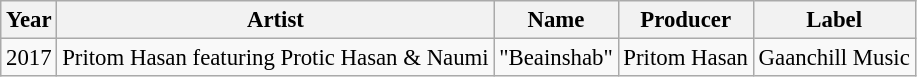<table class="wikitable" style="font-size: 95%;">
<tr>
<th>Year</th>
<th>Artist</th>
<th>Name</th>
<th>Producer</th>
<th>Label</th>
</tr>
<tr>
<td rowspan="1">2017</td>
<td>Pritom Hasan featuring Protic Hasan & Naumi</td>
<td>"Beainshab"</td>
<td>Pritom Hasan</td>
<td>Gaanchill Music</td>
</tr>
</table>
